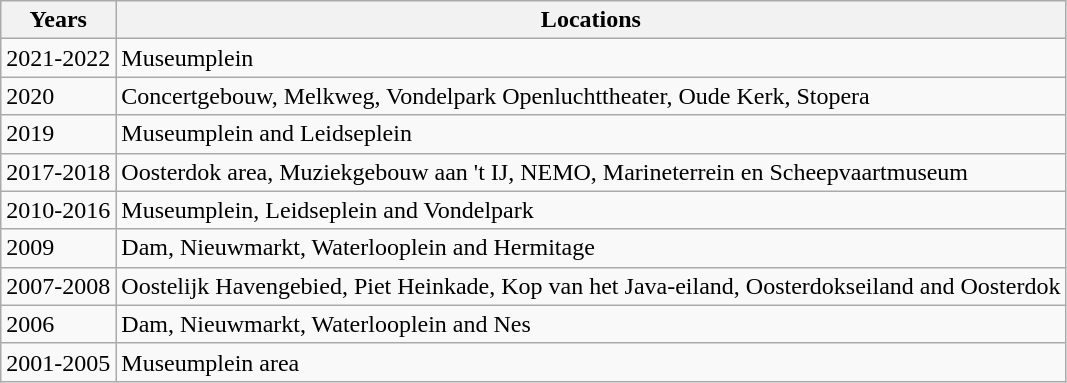<table class="wikitable">
<tr>
<th>Years</th>
<th>Locations</th>
</tr>
<tr>
<td>2021-2022</td>
<td>Museumplein</td>
</tr>
<tr>
<td>2020</td>
<td>Concertgebouw, Melkweg, Vondelpark Openluchttheater, Oude Kerk, Stopera</td>
</tr>
<tr>
<td>2019</td>
<td>Museumplein and Leidseplein</td>
</tr>
<tr>
<td>2017-2018</td>
<td>Oosterdok area, Muziekgebouw aan 't IJ, NEMO, Marineterrein en Scheepvaartmuseum</td>
</tr>
<tr>
<td>2010-2016</td>
<td>Museumplein, Leidseplein and Vondelpark</td>
</tr>
<tr>
<td>2009</td>
<td>Dam, Nieuwmarkt, Waterlooplein and Hermitage</td>
</tr>
<tr>
<td>2007-2008</td>
<td>Oostelijk Havengebied, Piet Heinkade, Kop van het Java-eiland, Oosterdokseiland and Oosterdok</td>
</tr>
<tr>
<td>2006</td>
<td>Dam, Nieuwmarkt, Waterlooplein and Nes</td>
</tr>
<tr>
<td>2001-2005</td>
<td>Museumplein area</td>
</tr>
</table>
